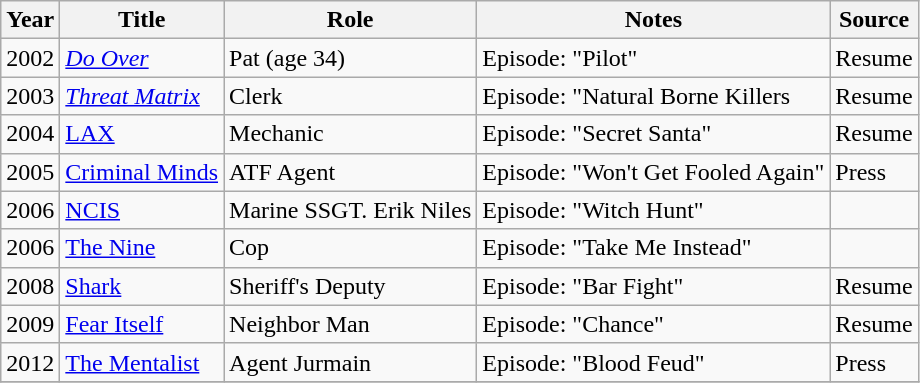<table class="wikitable sortable plainrowheaders">
<tr>
<th>Year</th>
<th>Title</th>
<th>Role</th>
<th class="unsortable">Notes</th>
<th class="unsortable">Source</th>
</tr>
<tr>
<td>2002</td>
<td><em><a href='#'>Do Over</a></em></td>
<td>Pat (age 34)</td>
<td>Episode: "Pilot"</td>
<td>Resume</td>
</tr>
<tr>
<td>2003</td>
<td><em><a href='#'>Threat Matrix</a></em></td>
<td>Clerk</td>
<td>Episode: "Natural Borne Killers<em></td>
<td>Resume</td>
</tr>
<tr>
<td>2004</td>
<td></em><a href='#'>LAX</a><em></td>
<td>Mechanic</td>
<td>Episode: "Secret Santa"</td>
<td>Resume</td>
</tr>
<tr>
<td>2005</td>
<td></em><a href='#'>Criminal Minds</a><em></td>
<td>ATF Agent</td>
<td>Episode: "Won't Get Fooled Again"</td>
<td>Press</td>
</tr>
<tr>
<td>2006</td>
<td></em><a href='#'>NCIS</a><em></td>
<td>Marine SSGT. Erik Niles</td>
<td>Episode: "Witch Hunt"</td>
<td></td>
</tr>
<tr>
<td>2006</td>
<td></em><a href='#'>The Nine</a><em></td>
<td>Cop</td>
<td>Episode: "Take Me Instead"</td>
<td></td>
</tr>
<tr>
<td>2008</td>
<td></em><a href='#'>Shark</a><em></td>
<td>Sheriff's Deputy</td>
<td>Episode: "Bar Fight"</td>
<td>Resume</td>
</tr>
<tr>
<td>2009</td>
<td></em><a href='#'>Fear Itself</a><em></td>
<td>Neighbor Man</td>
<td>Episode: "Chance"</td>
<td>Resume</td>
</tr>
<tr>
<td>2012</td>
<td></em><a href='#'>The Mentalist</a><em></td>
<td>Agent Jurmain</td>
<td>Episode: "Blood Feud"</td>
<td>Press</td>
</tr>
<tr>
</tr>
</table>
